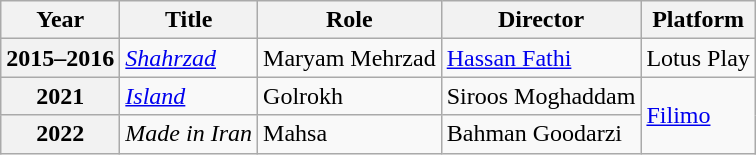<table class="wikitable plainrowheaders sortable"  style=font-size:100%>
<tr>
<th scope="col">Year</th>
<th scope="col">Title</th>
<th scope="col">Role</th>
<th scope="col">Director</th>
<th scope="col" class="unsortable">Platform</th>
</tr>
<tr>
<th scope=row>2015–2016</th>
<td><em><a href='#'>Shahrzad</a></em></td>
<td>Maryam Mehrzad</td>
<td><a href='#'>Hassan Fathi</a></td>
<td>Lotus Play</td>
</tr>
<tr>
<th scope=row>2021</th>
<td><em><a href='#'>Island</a></em></td>
<td>Golrokh</td>
<td>Siroos Moghaddam</td>
<td rowspan="2"><a href='#'>Filimo</a></td>
</tr>
<tr>
<th scope=row>2022</th>
<td><em>Made in Iran</em></td>
<td>Mahsa</td>
<td>Bahman Goodarzi</td>
</tr>
</table>
